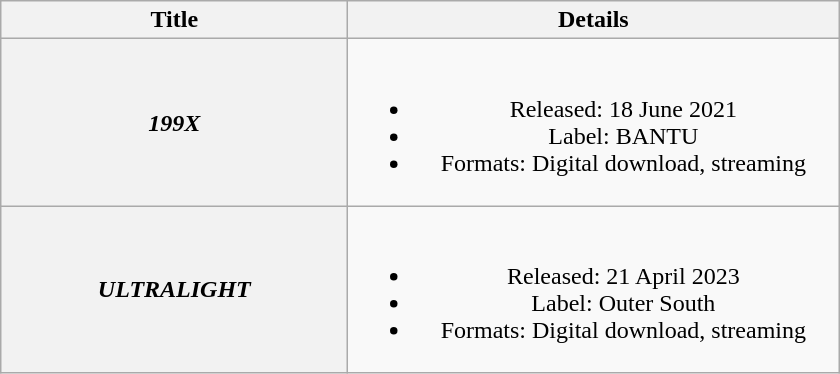<table class="wikitable plainrowheaders" style="text-align:center;">
<tr>
<th scope="col" rowspan="1" style="width:14em;">Title</th>
<th scope="col" rowspan="1" style="width:20em;">Details</th>
</tr>
<tr>
<th scope="row"><em>199X</em></th>
<td><br><ul><li>Released: 18 June 2021</li><li>Label: BANTU</li><li>Formats: Digital download, streaming</li></ul></td>
</tr>
<tr>
<th scope="row"><em>ULTRALIGHT</em></th>
<td><br><ul><li>Released: 21 April 2023</li><li>Label: Outer South</li><li>Formats: Digital download, streaming</li></ul></td>
</tr>
</table>
